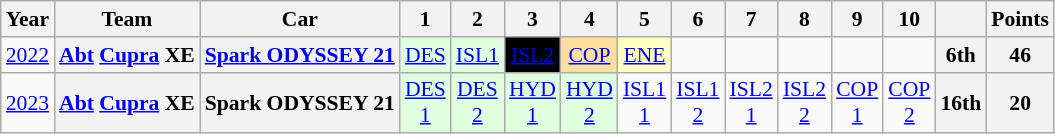<table class="wikitable" style="text-align:center; font-size:90%">
<tr>
<th>Year</th>
<th>Team</th>
<th>Car</th>
<th>1</th>
<th>2</th>
<th>3</th>
<th>4</th>
<th>5</th>
<th>6</th>
<th>7</th>
<th>8</th>
<th>9</th>
<th>10</th>
<th></th>
<th>Points</th>
</tr>
<tr>
<td><a href='#'>2022</a></td>
<th><a href='#'>Abt</a> <a href='#'>Cupra</a> XE</th>
<th><a href='#'>Spark ODYSSEY 21</a></th>
<td style="background:#DFFFDF;"><a href='#'>DES</a><br></td>
<td style="background:#DFFFDF;"><a href='#'>ISL1</a><br></td>
<td style="background:#000000; color:white;"><a href='#'><span>ISL2</span></a><br></td>
<td style="background:#FFDF9F;"><a href='#'>COP</a><br></td>
<td style="background:#FFFFBF;"><a href='#'>ENE</a><br></td>
<td></td>
<td></td>
<td></td>
<td></td>
<td></td>
<th>6th</th>
<th>46</th>
</tr>
<tr>
<td><a href='#'>2023</a></td>
<th><a href='#'>Abt</a> <a href='#'>Cupra</a> XE</th>
<th>Spark ODYSSEY 21</th>
<td style="background:#DFFFDF;"><a href='#'>DES<br>1</a><br></td>
<td style="background:#DFFFDF;"><a href='#'>DES<br>2</a><br></td>
<td style="background:#DFFFDF;"><a href='#'>HYD<br>1</a><br></td>
<td style="background:#DFFFDF;"><a href='#'>HYD<br>2</a><br></td>
<td style="background:#;"><a href='#'>ISL1<br>1</a></td>
<td style="background:#;"><a href='#'>ISL1<br>2</a></td>
<td style="background:#;"><a href='#'>ISL2<br>1</a></td>
<td style="background:#;"><a href='#'>ISL2<br>2</a></td>
<td style="background:#;"><a href='#'>COP<br>1</a></td>
<td style="background:#;"><a href='#'>COP<br>2</a></td>
<th>16th</th>
<th>20</th>
</tr>
</table>
